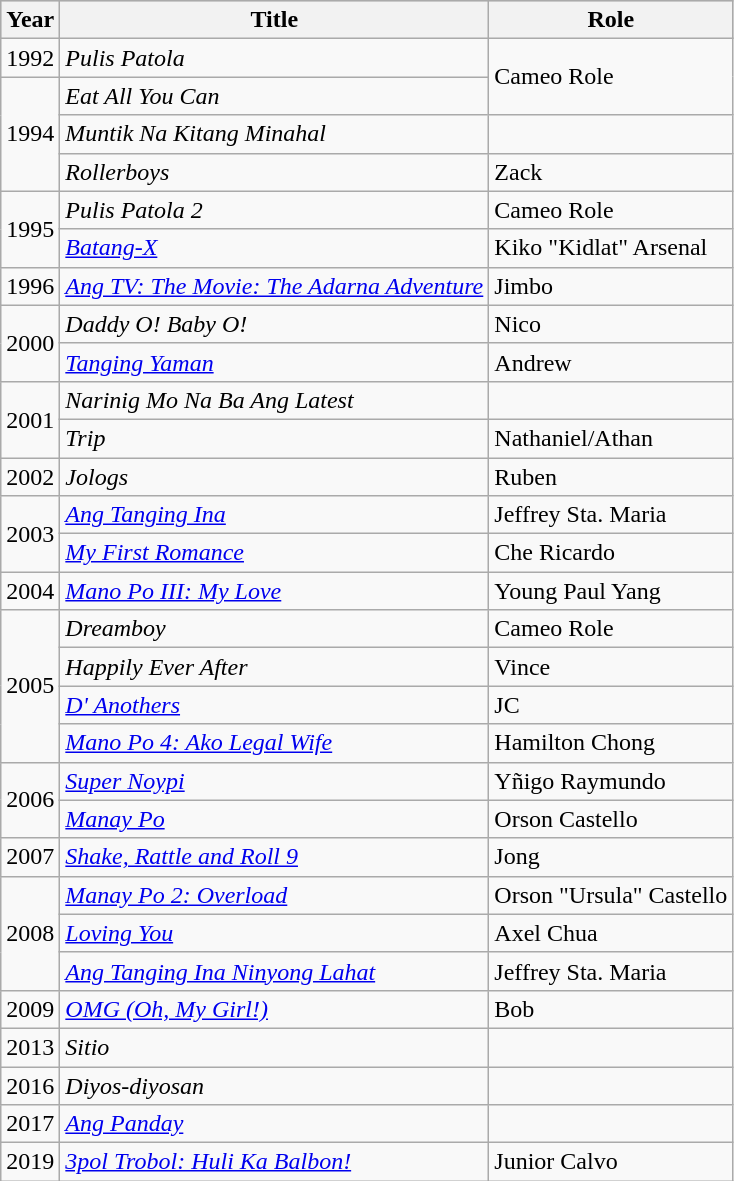<table class="wikitable">
<tr style="background:#ccc; text-align:center;">
<th>Year</th>
<th>Title</th>
<th>Role</th>
</tr>
<tr>
<td>1992</td>
<td><em>Pulis Patola</em></td>
<td rowspan=2>Cameo Role</td>
</tr>
<tr>
<td rowspan=3>1994</td>
<td><em>Eat All You Can</em></td>
</tr>
<tr>
<td><em>Muntik Na Kitang Minahal</em></td>
<td></td>
</tr>
<tr>
<td><em>Rollerboys</em></td>
<td>Zack</td>
</tr>
<tr>
<td rowspan=2>1995</td>
<td><em>Pulis Patola 2</em></td>
<td>Cameo Role</td>
</tr>
<tr>
<td><em><a href='#'>Batang-X</a></em></td>
<td>Kiko "Kidlat" Arsenal</td>
</tr>
<tr>
<td>1996</td>
<td><em><a href='#'>Ang TV: The Movie: The Adarna Adventure</a></em></td>
<td>Jimbo</td>
</tr>
<tr>
<td rowspan=2>2000</td>
<td><em>Daddy O! Baby O!</em></td>
<td>Nico</td>
</tr>
<tr>
<td><em><a href='#'>Tanging Yaman</a></em></td>
<td>Andrew</td>
</tr>
<tr>
<td rowspan=2>2001</td>
<td><em>Narinig Mo Na Ba Ang Latest</em></td>
<td></td>
</tr>
<tr>
<td><em>Trip</em></td>
<td>Nathaniel/Athan</td>
</tr>
<tr>
<td>2002</td>
<td><em>Jologs</em></td>
<td>Ruben</td>
</tr>
<tr>
<td rowspan=2>2003</td>
<td><em><a href='#'>Ang Tanging Ina</a></em></td>
<td>Jeffrey Sta. Maria</td>
</tr>
<tr>
<td><em><a href='#'>My First Romance</a></em></td>
<td>Che Ricardo</td>
</tr>
<tr>
<td>2004</td>
<td><em><a href='#'>Mano Po III: My Love</a></em></td>
<td>Young Paul Yang</td>
</tr>
<tr>
<td rowspan=4>2005</td>
<td><em>Dreamboy</em></td>
<td>Cameo Role</td>
</tr>
<tr>
<td><em>Happily Ever After</em></td>
<td>Vince</td>
</tr>
<tr>
<td><em><a href='#'>D' Anothers</a></em></td>
<td>JC</td>
</tr>
<tr>
<td><em><a href='#'>Mano Po 4: Ako Legal Wife</a></em></td>
<td>Hamilton Chong</td>
</tr>
<tr>
<td rowspan="2">2006</td>
<td><em><a href='#'>Super Noypi</a></em></td>
<td>Yñigo Raymundo</td>
</tr>
<tr>
<td><em><a href='#'>Manay Po</a></em></td>
<td>Orson Castello</td>
</tr>
<tr>
<td>2007</td>
<td><em><a href='#'>Shake, Rattle and Roll 9</a></em></td>
<td>Jong</td>
</tr>
<tr>
<td rowspan=3>2008</td>
<td><em><a href='#'>Manay Po 2: Overload</a></em></td>
<td>Orson "Ursula" Castello</td>
</tr>
<tr>
<td><em><a href='#'>Loving You</a></em></td>
<td>Axel Chua</td>
</tr>
<tr>
<td><em><a href='#'>Ang Tanging Ina Ninyong Lahat</a></em></td>
<td>Jeffrey Sta. Maria</td>
</tr>
<tr>
<td>2009</td>
<td><em><a href='#'>OMG (Oh, My Girl!)</a></em></td>
<td>Bob</td>
</tr>
<tr>
<td>2013</td>
<td><em>Sitio</em></td>
<td></td>
</tr>
<tr>
<td>2016</td>
<td><em>Diyos-diyosan</em></td>
<td></td>
</tr>
<tr>
<td>2017</td>
<td><em><a href='#'>Ang Panday</a></em></td>
<td></td>
</tr>
<tr>
<td>2019</td>
<td><em><a href='#'>3pol Trobol: Huli Ka Balbon!</a></em></td>
<td>Junior Calvo</td>
</tr>
</table>
